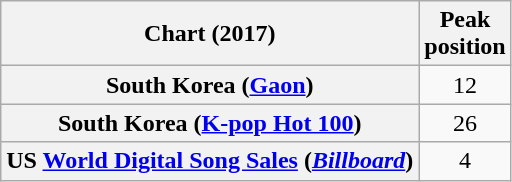<table class="wikitable sortable plainrowheaders" style="text-align:center;">
<tr>
<th scope="col">Chart (2017)</th>
<th scope="col">Peak<br>position</th>
</tr>
<tr>
<th scope="row">South Korea (<a href='#'>Gaon</a>)</th>
<td>12</td>
</tr>
<tr>
<th scope="row">South Korea (<a href='#'>K-pop Hot 100</a>)</th>
<td>26</td>
</tr>
<tr>
<th scope="row">US <a href='#'>World Digital Song Sales</a> (<em><a href='#'>Billboard</a></em>)</th>
<td>4</td>
</tr>
</table>
